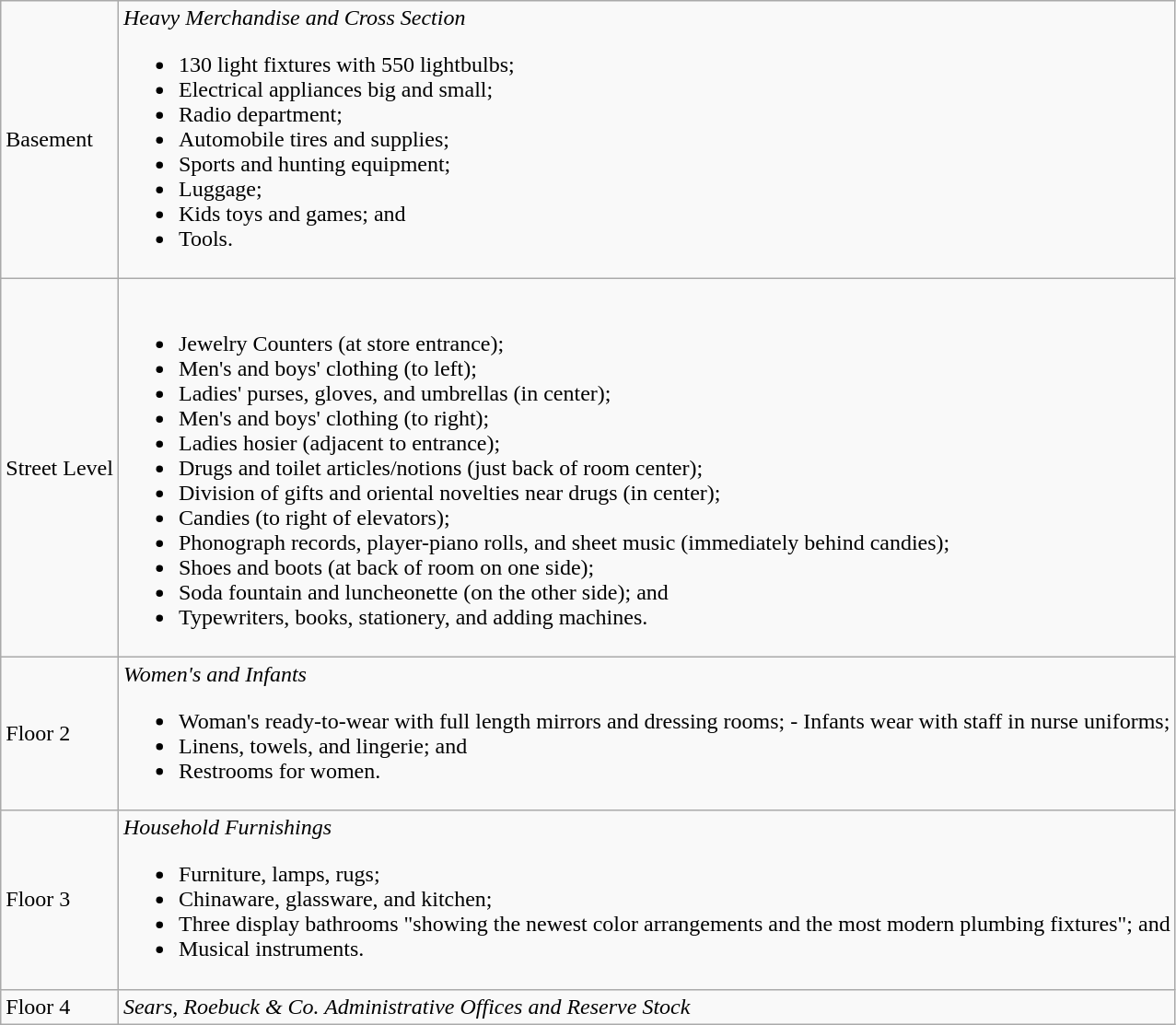<table class="wikitable">
<tr>
<td>Basement</td>
<td><em>Heavy Merchandise and Cross Section</em><br><ul><li>130 light fixtures with 550 lightbulbs;</li><li>Electrical appliances big and small;</li><li>Radio department;</li><li>Automobile tires and supplies;</li><li>Sports and hunting equipment;</li><li>Luggage;</li><li>Kids toys and games; and</li><li>Tools.</li></ul></td>
</tr>
<tr>
<td>Street Level</td>
<td><br><ul><li>Jewelry Counters (at store entrance);</li><li>Men's and boys' clothing (to left);</li><li>Ladies' purses, gloves, and umbrellas (in center);</li><li>Men's and boys' clothing (to right);</li><li>Ladies hosier (adjacent to entrance);</li><li>Drugs and toilet articles/notions (just back of room center);</li><li>Division of gifts and oriental novelties near drugs (in center);</li><li>Candies (to right of elevators);</li><li>Phonograph records, player-piano rolls, and sheet music (immediately behind candies);</li><li>Shoes and boots (at back of room on one side);</li><li>Soda fountain and luncheonette (on the other side); and</li><li>Typewriters, books, stationery, and adding machines.</li></ul></td>
</tr>
<tr>
<td>Floor 2</td>
<td><em>Women's and Infants</em><br><ul><li>Woman's ready-to-wear with full length mirrors and dressing rooms; - Infants wear with staff in nurse uniforms;</li><li>Linens, towels, and lingerie; and</li><li>Restrooms for women.</li></ul></td>
</tr>
<tr>
<td>Floor 3</td>
<td><em>Household Furnishings</em><br><ul><li>Furniture, lamps, rugs;</li><li>Chinaware, glassware, and kitchen;</li><li>Three display bathrooms "showing the newest color arrangements and the most modern plumbing fixtures"; and</li><li>Musical instruments.</li></ul></td>
</tr>
<tr>
<td>Floor 4</td>
<td><em>Sears, Roebuck & Co. Administrative Offices and Reserve Stock</em></td>
</tr>
</table>
